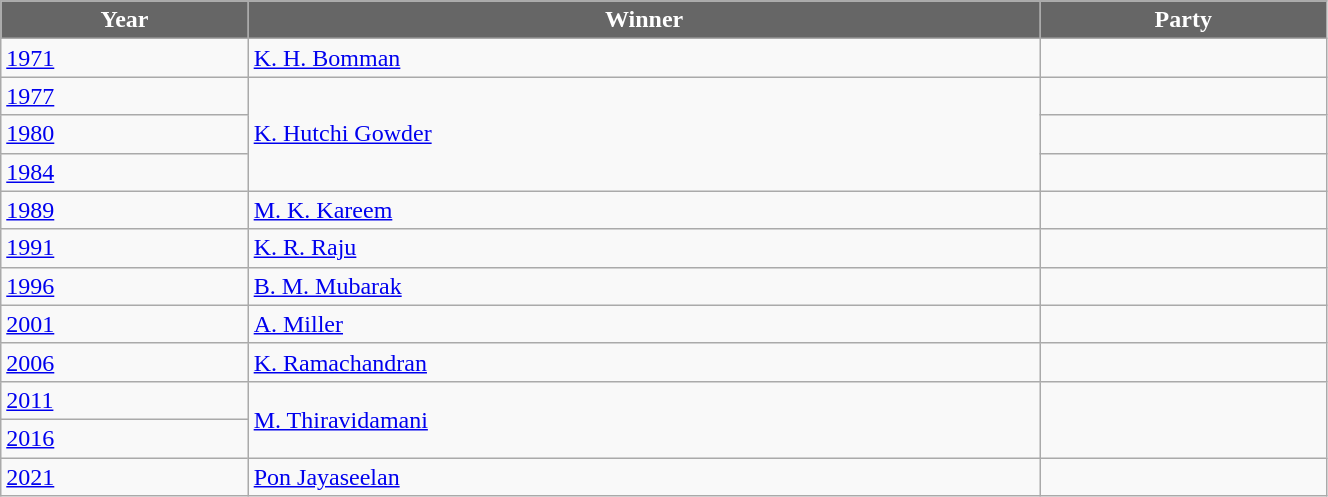<table class="wikitable" width="70%">
<tr>
<th style="background-color:#666666; color:white">Year</th>
<th style="background-color:#666666; color:white">Winner</th>
<th style="background-color:#666666; color:white" colspan="2">Party</th>
</tr>
<tr>
<td><a href='#'>1971</a></td>
<td><a href='#'>K. H. Bomman</a></td>
<td></td>
</tr>
<tr>
<td><a href='#'>1977</a></td>
<td rowspan=3><a href='#'>K. Hutchi Gowder</a></td>
<td></td>
</tr>
<tr>
<td><a href='#'>1980</a></td>
</tr>
<tr>
<td><a href='#'>1984</a></td>
<td></td>
</tr>
<tr>
<td><a href='#'>1989</a></td>
<td><a href='#'>M. K. Kareem</a></td>
<td></td>
</tr>
<tr>
<td><a href='#'>1991</a></td>
<td><a href='#'>K. R. Raju</a></td>
<td></td>
</tr>
<tr>
<td><a href='#'>1996</a></td>
<td><a href='#'>B. M. Mubarak</a></td>
<td></td>
</tr>
<tr>
<td><a href='#'>2001</a></td>
<td><a href='#'>A. Miller</a></td>
<td></td>
</tr>
<tr>
<td><a href='#'>2006</a></td>
<td><a href='#'>K. Ramachandran</a></td>
<td></td>
</tr>
<tr>
<td><a href='#'>2011</a></td>
<td rowspan=2><a href='#'>M. Thiravidamani</a></td>
</tr>
<tr>
<td><a href='#'>2016</a></td>
</tr>
<tr>
<td><a href='#'>2021</a></td>
<td><a href='#'>Pon Jayaseelan</a></td>
<td></td>
</tr>
</table>
